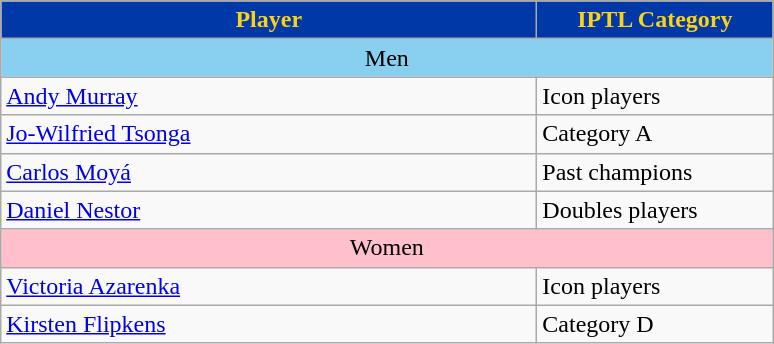<table class="wikitable" style="text-align:left">
<tr>
<th style="background:#0038A8; color:#FCD116" width="350px">Player</th>
<th style="background:#0038A8; color:#FCD116" width="150px">IPTL Category</th>
</tr>
<tr>
<td colspan=2; style="text-align:center; background:#89CFF0">Men</td>
</tr>
<tr>
<td> <a href='#'>Andy Murray</a></td>
<td>Icon players</td>
</tr>
<tr>
<td> <a href='#'>Jo-Wilfried Tsonga</a></td>
<td>Category A</td>
</tr>
<tr>
<td> <a href='#'>Carlos Moyá</a></td>
<td>Past champions</td>
</tr>
<tr>
<td> <a href='#'>Daniel Nestor</a></td>
<td>Doubles players</td>
</tr>
<tr>
<td colspan=2; style="text-align:center; background:pink">Women</td>
</tr>
<tr>
<td> <a href='#'>Victoria Azarenka</a></td>
<td>Icon players</td>
</tr>
<tr>
<td> <a href='#'>Kirsten Flipkens</a></td>
<td>Category D</td>
</tr>
</table>
